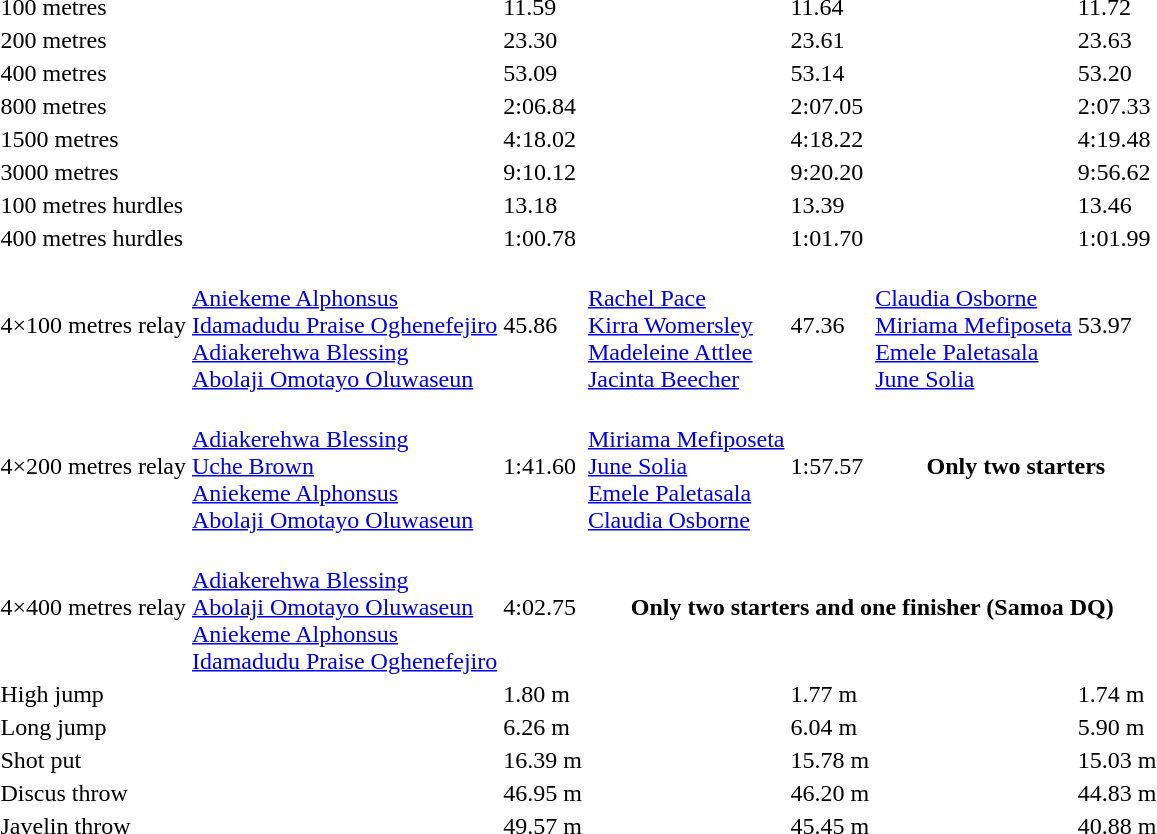<table>
<tr>
<td>100 metres</td>
<td></td>
<td>11.59</td>
<td></td>
<td>11.64</td>
<td></td>
<td>11.72</td>
</tr>
<tr>
<td>200 metres</td>
<td></td>
<td>23.30 </td>
<td></td>
<td>23.61 </td>
<td></td>
<td>23.63 </td>
</tr>
<tr>
<td>400 metres</td>
<td></td>
<td>53.09</td>
<td></td>
<td>53.14</td>
<td></td>
<td>53.20</td>
</tr>
<tr>
<td>800 metres</td>
<td></td>
<td>2:06.84</td>
<td></td>
<td>2:07.05</td>
<td></td>
<td>2:07.33</td>
</tr>
<tr>
<td>1500 metres</td>
<td></td>
<td>4:18.02 </td>
<td></td>
<td>4:18.22</td>
<td></td>
<td>4:19.48</td>
</tr>
<tr>
<td>3000 metres</td>
<td></td>
<td>9:10.12</td>
<td></td>
<td>9:20.20</td>
<td></td>
<td>9:56.62</td>
</tr>
<tr>
<td>100 metres hurdles</td>
<td></td>
<td>13.18 </td>
<td></td>
<td>13.39</td>
<td></td>
<td>13.46</td>
</tr>
<tr>
<td>400 metres hurdles</td>
<td></td>
<td>1:00.78</td>
<td></td>
<td>1:01.70</td>
<td></td>
<td>1:01.99</td>
</tr>
<tr>
<td>4×100 metres relay</td>
<td><br><a href='#'>Aniekeme Alphonsus</a><br><a href='#'>Idamadudu Praise Oghenefejiro</a><br><a href='#'>Adiakerehwa Blessing</a><br><a href='#'>Abolaji Omotayo Oluwaseun</a></td>
<td>45.86</td>
<td><br><a href='#'>Rachel Pace</a><br><a href='#'>Kirra Womersley</a><br><a href='#'>Madeleine Attlee</a><br><a href='#'>Jacinta Beecher</a></td>
<td>47.36</td>
<td><br><a href='#'>Claudia Osborne</a><br><a href='#'>Miriama Mefiposeta</a><br><a href='#'>Emele Paletasala</a><br><a href='#'>June Solia</a></td>
<td>53.97</td>
</tr>
<tr>
<td>4×200 metres relay</td>
<td><br><a href='#'>Adiakerehwa Blessing</a><br><a href='#'>Uche Brown</a><br><a href='#'>Aniekeme Alphonsus</a><br><a href='#'>Abolaji Omotayo Oluwaseun</a></td>
<td>1:41.60</td>
<td><br><a href='#'>Miriama Mefiposeta</a><br><a href='#'>June Solia</a><br><a href='#'>Emele Paletasala</a><br><a href='#'>Claudia Osborne</a></td>
<td>1:57.57</td>
<th colspan=2>Only two starters</th>
</tr>
<tr>
<td>4×400 metres relay</td>
<td><br><a href='#'>Adiakerehwa Blessing</a><br><a href='#'>Abolaji Omotayo Oluwaseun</a><br><a href='#'>Aniekeme Alphonsus</a><br><a href='#'>Idamadudu Praise Oghenefejiro</a></td>
<td>4:02.75</td>
<th colspan=4>Only two starters and one finisher (Samoa DQ)</th>
</tr>
<tr>
<td>High jump</td>
<td></td>
<td>1.80 m</td>
<td></td>
<td>1.77 m</td>
<td></td>
<td>1.74 m</td>
</tr>
<tr>
<td>Long jump</td>
<td></td>
<td>6.26 m </td>
<td></td>
<td>6.04 m </td>
<td></td>
<td>5.90 m </td>
</tr>
<tr>
<td>Shot put</td>
<td></td>
<td>16.39 m </td>
<td></td>
<td>15.78 m</td>
<td></td>
<td>15.03 m</td>
</tr>
<tr>
<td>Discus throw</td>
<td></td>
<td>46.95 m</td>
<td></td>
<td>46.20 m</td>
<td></td>
<td>44.83 m</td>
</tr>
<tr>
<td>Javelin throw</td>
<td></td>
<td>49.57 m</td>
<td></td>
<td>45.45 m</td>
<td></td>
<td>40.88 m</td>
</tr>
</table>
